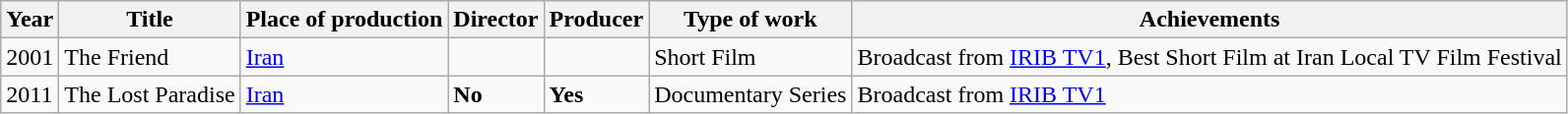<table class="wikitable">
<tr>
<th>Year</th>
<th>Title</th>
<th>Place of production</th>
<th>Director</th>
<th>Producer</th>
<th>Type of work</th>
<th>Achievements</th>
</tr>
<tr>
<td>2001</td>
<td>The Friend</td>
<td><a href='#'>Iran</a></td>
<td></td>
<td></td>
<td>Short Film</td>
<td>Broadcast from <a href='#'>IRIB TV1</a>, Best Short Film at Iran Local TV Film Festival</td>
</tr>
<tr>
<td>2011</td>
<td>The Lost Paradise</td>
<td><a href='#'>Iran</a></td>
<td><strong>No</strong></td>
<td><strong>Yes</strong></td>
<td>Documentary Series</td>
<td>Broadcast from <a href='#'>IRIB TV1</a></td>
</tr>
</table>
